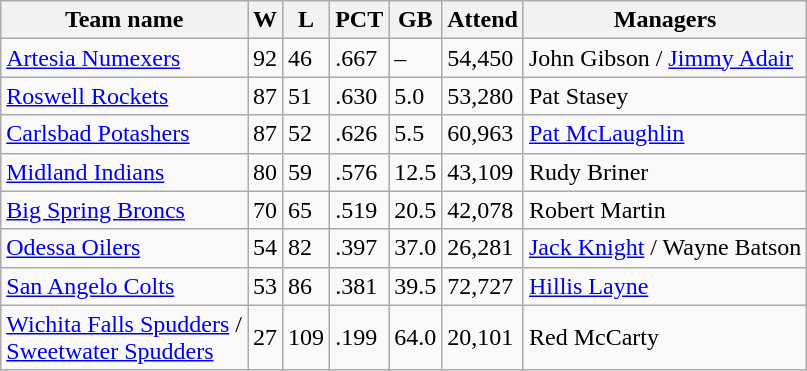<table class="wikitable">
<tr>
<th>Team name</th>
<th>W</th>
<th>L</th>
<th>PCT</th>
<th>GB</th>
<th>Attend</th>
<th>Managers</th>
</tr>
<tr>
<td><a href='#'>Artesia Numexers</a></td>
<td>92</td>
<td>46</td>
<td>.667</td>
<td>–</td>
<td>54,450</td>
<td>John Gibson / <a href='#'>Jimmy Adair</a></td>
</tr>
<tr>
<td><a href='#'>Roswell Rockets</a></td>
<td>87</td>
<td>51</td>
<td>.630</td>
<td>5.0</td>
<td>53,280</td>
<td>Pat Stasey</td>
</tr>
<tr>
<td><a href='#'>Carlsbad Potashers</a></td>
<td>87</td>
<td>52</td>
<td>.626</td>
<td>5.5</td>
<td>60,963</td>
<td><a href='#'>Pat McLaughlin</a></td>
</tr>
<tr>
<td><a href='#'>Midland Indians</a></td>
<td>80</td>
<td>59</td>
<td>.576</td>
<td>12.5</td>
<td>43,109</td>
<td>Rudy Briner</td>
</tr>
<tr>
<td><a href='#'>Big Spring Broncs</a></td>
<td>70</td>
<td>65</td>
<td>.519</td>
<td>20.5</td>
<td>42,078</td>
<td>Robert Martin</td>
</tr>
<tr>
<td><a href='#'>Odessa Oilers</a></td>
<td>54</td>
<td>82</td>
<td>.397</td>
<td>37.0</td>
<td>26,281</td>
<td><a href='#'>Jack Knight</a> / Wayne Batson</td>
</tr>
<tr>
<td><a href='#'>San Angelo Colts</a></td>
<td>53</td>
<td>86</td>
<td>.381</td>
<td>39.5</td>
<td>72,727</td>
<td><a href='#'>Hillis Layne</a></td>
</tr>
<tr>
<td><a href='#'>Wichita Falls Spudders</a> /<br> <a href='#'>Sweetwater Spudders</a></td>
<td>27</td>
<td>109</td>
<td>.199</td>
<td>64.0</td>
<td>20,101</td>
<td>Red McCarty</td>
</tr>
</table>
